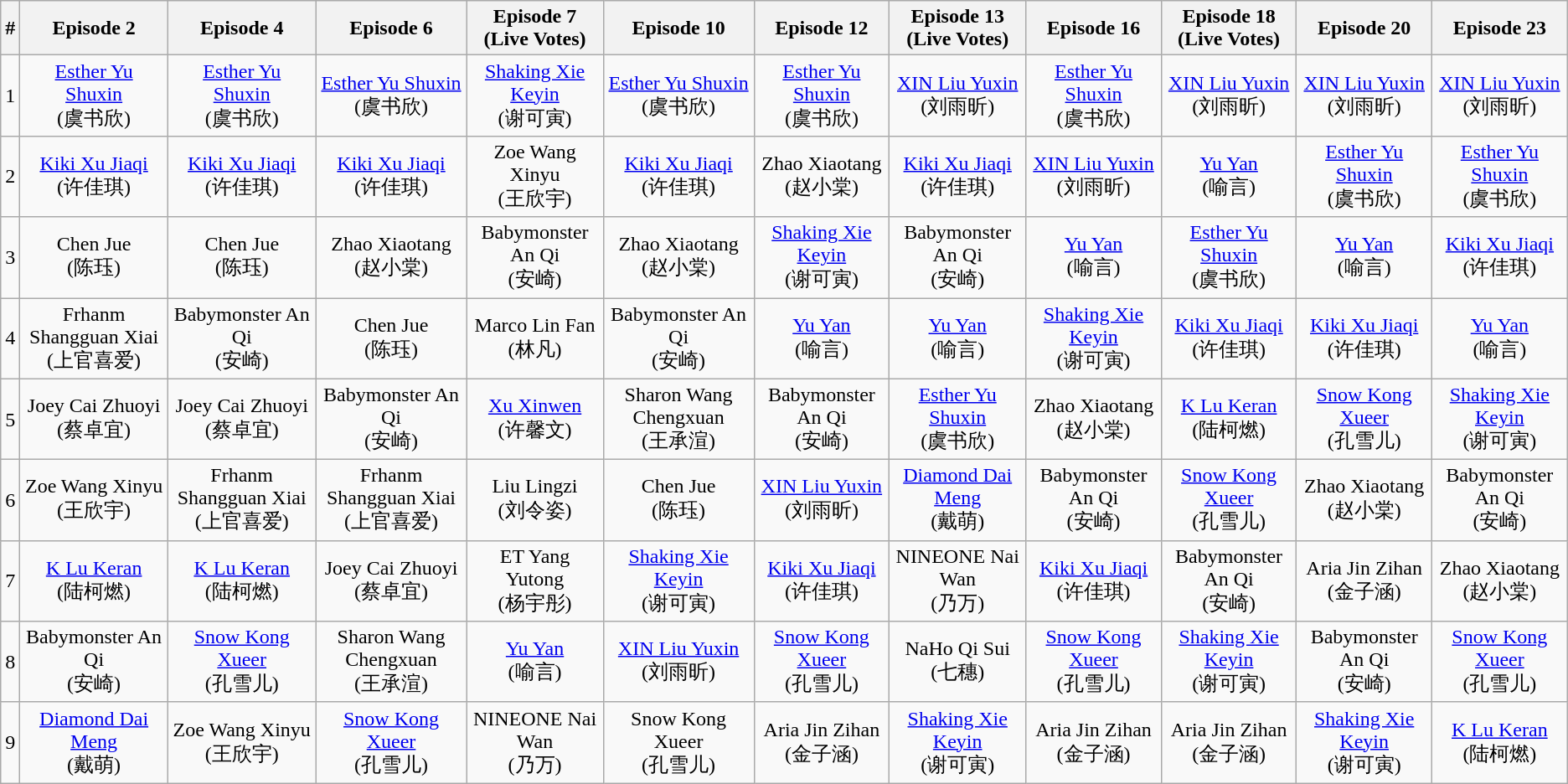<table class="wikitable sortable" style="text-align:center;">
<tr>
<th>#</th>
<th class="unsortable">Episode 2</th>
<th class="unsortable">Episode 4</th>
<th class="unsortable">Episode 6</th>
<th class="unsortable">Episode 7<br>(Live Votes)</th>
<th class="unsortable">Episode 10</th>
<th class="unsortable">Episode 12</th>
<th class="unsortable">Episode 13<br>(Live Votes)</th>
<th class="unsortable">Episode 16</th>
<th class="unsortable">Episode 18<br>(Live Votes)</th>
<th class="unsortable">Episode 20</th>
<th class="unsortable">Episode 23</th>
</tr>
<tr>
<td>1</td>
<td><a href='#'>Esther Yu Shuxin</a><br>(虞书欣)</td>
<td><a href='#'>Esther Yu Shuxin</a><br>(虞书欣)</td>
<td><a href='#'>Esther Yu Shuxin</a><br>(虞书欣)</td>
<td><a href='#'>Shaking Xie Keyin</a><br>(谢可寅)</td>
<td><a href='#'>Esther Yu Shuxin</a><br>(虞书欣)</td>
<td><a href='#'>Esther Yu Shuxin</a><br>(虞书欣)</td>
<td><a href='#'>XIN Liu Yuxin</a><br>(刘雨昕)</td>
<td><a href='#'>Esther Yu Shuxin</a><br>(虞书欣)</td>
<td><a href='#'>XIN Liu Yuxin</a><br>(刘雨昕)</td>
<td><a href='#'>XIN Liu Yuxin</a><br>(刘雨昕)</td>
<td><a href='#'>XIN Liu Yuxin</a><br>(刘雨昕)</td>
</tr>
<tr>
<td>2</td>
<td><a href='#'>Kiki Xu Jiaqi</a><br>(许佳琪)</td>
<td><a href='#'>Kiki Xu Jiaqi</a><br>(许佳琪)</td>
<td><a href='#'>Kiki Xu Jiaqi</a><br>(许佳琪)</td>
<td>Zoe Wang Xinyu<br>(王欣宇)</td>
<td><a href='#'>Kiki Xu Jiaqi</a><br>(许佳琪)</td>
<td>Zhao Xiaotang<br>(赵小棠)</td>
<td><a href='#'>Kiki Xu Jiaqi</a><br>(许佳琪)</td>
<td><a href='#'>XIN Liu Yuxin</a><br>(刘雨昕)</td>
<td><a href='#'>Yu Yan</a><br>(喻言)</td>
<td><a href='#'>Esther Yu Shuxin</a><br>(虞书欣)</td>
<td><a href='#'>Esther Yu Shuxin</a><br>(虞书欣)</td>
</tr>
<tr>
<td>3</td>
<td>Chen Jue<br>(陈珏)</td>
<td>Chen Jue<br>(陈珏)</td>
<td>Zhao Xiaotang<br>(赵小棠)</td>
<td>Babymonster An Qi<br>(安崎)</td>
<td>Zhao Xiaotang<br>(赵小棠)</td>
<td><a href='#'>Shaking Xie Keyin</a><br>(谢可寅)</td>
<td>Babymonster An Qi<br>(安崎)</td>
<td><a href='#'>Yu Yan</a><br>(喻言)</td>
<td><a href='#'>Esther Yu Shuxin</a><br>(虞书欣)</td>
<td><a href='#'>Yu Yan</a><br>(喻言)</td>
<td><a href='#'>Kiki Xu Jiaqi</a><br>(许佳琪)</td>
</tr>
<tr>
<td>4</td>
<td>Frhanm Shangguan Xiai<br>(上官喜爱)</td>
<td>Babymonster An Qi<br>(安崎)</td>
<td>Chen Jue<br>(陈珏)</td>
<td>Marco Lin Fan<br>(林凡)</td>
<td>Babymonster An Qi<br>(安崎)</td>
<td><a href='#'>Yu Yan</a><br>(喻言)</td>
<td><a href='#'>Yu Yan</a><br>(喻言)</td>
<td><a href='#'>Shaking Xie Keyin</a><br>(谢可寅)</td>
<td><a href='#'>Kiki Xu Jiaqi</a><br>(许佳琪)</td>
<td><a href='#'>Kiki Xu Jiaqi</a><br>(许佳琪)</td>
<td><a href='#'>Yu Yan</a><br>(喻言)</td>
</tr>
<tr>
<td>5</td>
<td>Joey Cai Zhuoyi<br>(蔡卓宜)</td>
<td>Joey Cai Zhuoyi<br>(蔡卓宜)</td>
<td>Babymonster An Qi<br>(安崎)</td>
<td><a href='#'>Xu Xinwen</a><br>(许馨文)</td>
<td>Sharon Wang Chengxuan<br>(王承渲)</td>
<td>Babymonster An Qi<br>(安崎)</td>
<td><a href='#'>Esther Yu Shuxin</a><br>(虞书欣)</td>
<td>Zhao Xiaotang<br>(赵小棠)</td>
<td><a href='#'>K Lu Keran</a><br>(陆柯燃)</td>
<td><a href='#'>Snow Kong Xueer</a><br>(孔雪儿)</td>
<td><a href='#'>Shaking Xie Keyin</a><br>(谢可寅)</td>
</tr>
<tr>
<td>6</td>
<td>Zoe Wang Xinyu<br>(王欣宇)</td>
<td>Frhanm Shangguan Xiai<br>(上官喜爱)</td>
<td>Frhanm Shangguan Xiai<br>(上官喜爱)</td>
<td>Liu Lingzi<br>(刘令姿)</td>
<td>Chen Jue<br>(陈珏)</td>
<td><a href='#'>XIN Liu Yuxin</a><br>(刘雨昕)</td>
<td><a href='#'>Diamond Dai Meng</a><br>(戴萌)</td>
<td>Babymonster An Qi<br>(安崎)</td>
<td><a href='#'>Snow Kong Xueer</a><br>(孔雪儿)</td>
<td>Zhao Xiaotang<br>(赵小棠)</td>
<td>Babymonster An Qi<br>(安崎)</td>
</tr>
<tr>
<td>7</td>
<td><a href='#'>K Lu Keran</a><br>(陆柯燃)</td>
<td><a href='#'>K Lu Keran</a><br>(陆柯燃)</td>
<td>Joey Cai Zhuoyi<br>(蔡卓宜)</td>
<td>ET Yang Yutong<br>(杨宇彤)</td>
<td><a href='#'>Shaking Xie Keyin</a><br>(谢可寅)</td>
<td><a href='#'>Kiki Xu Jiaqi</a><br>(许佳琪)</td>
<td>NINEONE Nai Wan<br>(乃万)</td>
<td><a href='#'>Kiki Xu Jiaqi</a><br>(许佳琪)</td>
<td>Babymonster An Qi<br>(安崎)</td>
<td>Aria Jin Zihan<br>(金子涵)</td>
<td>Zhao Xiaotang<br>(赵小棠)</td>
</tr>
<tr>
<td>8</td>
<td>Babymonster An Qi<br>(安崎)</td>
<td><a href='#'>Snow Kong Xueer</a><br>(孔雪儿)</td>
<td>Sharon Wang Chengxuan<br>(王承渲)</td>
<td><a href='#'>Yu Yan</a><br>(喻言)</td>
<td><a href='#'>XIN Liu Yuxin</a><br>(刘雨昕)</td>
<td><a href='#'>Snow Kong Xueer</a><br>(孔雪儿)</td>
<td>NaHo Qi Sui<br>(七穗)</td>
<td><a href='#'>Snow Kong Xueer</a><br>(孔雪儿)</td>
<td><a href='#'>Shaking Xie Keyin</a><br>(谢可寅)</td>
<td>Babymonster An Qi<br>(安崎)</td>
<td><a href='#'>Snow Kong Xueer</a><br>(孔雪儿)</td>
</tr>
<tr>
<td>9</td>
<td><a href='#'>Diamond Dai Meng</a><br>(戴萌)</td>
<td>Zoe Wang Xinyu<br>(王欣宇)</td>
<td><a href='#'>Snow Kong Xueer</a><br>(孔雪儿)</td>
<td>NINEONE Nai Wan<br>(乃万)</td>
<td>Snow Kong Xueer<br>(孔雪儿)</td>
<td>Aria Jin Zihan<br>(金子涵)</td>
<td><a href='#'>Shaking Xie Keyin</a><br>(谢可寅)</td>
<td>Aria Jin Zihan<br>(金子涵)</td>
<td>Aria Jin Zihan<br>(金子涵)</td>
<td><a href='#'>Shaking Xie Keyin</a><br>(谢可寅)</td>
<td><a href='#'>K Lu Keran</a><br>(陆柯燃)</td>
</tr>
</table>
